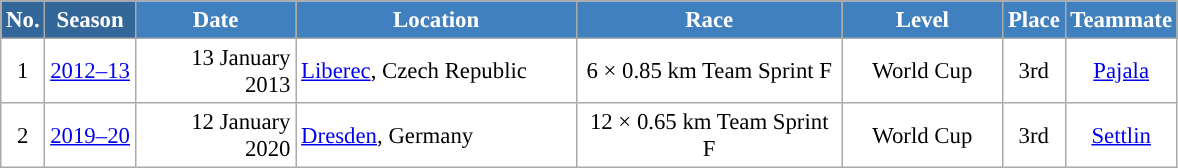<table class="wikitable sortable" style="font-size:95%; text-align:center; border:grey solid 1px; border-collapse:collapse; background:#ffffff;">
<tr style="background:#efefef;">
<th style="background-color:#369; color:white;">No.</th>
<th style="background-color:#369; color:white;">Season</th>
<th style="background-color:#4180be; color:white; width:100px;">Date</th>
<th style="background-color:#4180be; color:white; width:180px;">Location</th>
<th style="background-color:#4180be; color:white; width:170px;">Race</th>
<th style="background-color:#4180be; color:white; width:100px;">Level</th>
<th style="background-color:#4180be; color:white;">Place</th>
<th style="background-color:#4180be; color:white;">Teammate</th>
</tr>
<tr>
<td align=center>1</td>
<td rowspan=1 align=center><a href='#'>2012–13</a></td>
<td align=right>13 January 2013</td>
<td align=left> <a href='#'>Liberec</a>, Czech Republic</td>
<td>6 × 0.85 km Team Sprint F</td>
<td>World Cup</td>
<td>3rd</td>
<td><a href='#'>Pajala</a></td>
</tr>
<tr>
<td align=center>2</td>
<td rowspan=1 align=center><a href='#'>2019–20</a></td>
<td align=right>12 January 2020</td>
<td align=left> <a href='#'>Dresden</a>, Germany</td>
<td>12 × 0.65 km Team Sprint F</td>
<td>World Cup</td>
<td>3rd</td>
<td><a href='#'>Settlin</a></td>
</tr>
</table>
